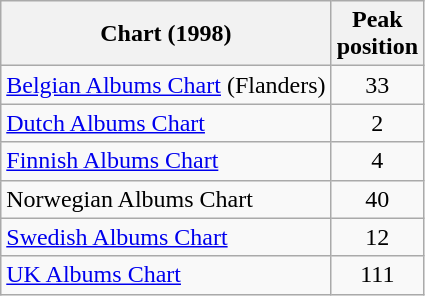<table class="wikitable sortable">
<tr>
<th align="left">Chart (1998)</th>
<th align="left">Peak<br>position</th>
</tr>
<tr>
<td><a href='#'>Belgian Albums Chart</a> (Flanders)</td>
<td style="text-align:center;">33</td>
</tr>
<tr>
<td><a href='#'>Dutch Albums Chart</a></td>
<td style="text-align:center;">2</td>
</tr>
<tr>
<td><a href='#'>Finnish Albums Chart</a></td>
<td style="text-align:center;">4</td>
</tr>
<tr>
<td>Norwegian Albums Chart</td>
<td style="text-align:center;">40</td>
</tr>
<tr>
<td><a href='#'>Swedish Albums Chart</a></td>
<td style="text-align:center;">12</td>
</tr>
<tr>
<td><a href='#'>UK Albums Chart</a></td>
<td style="text-align:center;">111</td>
</tr>
</table>
